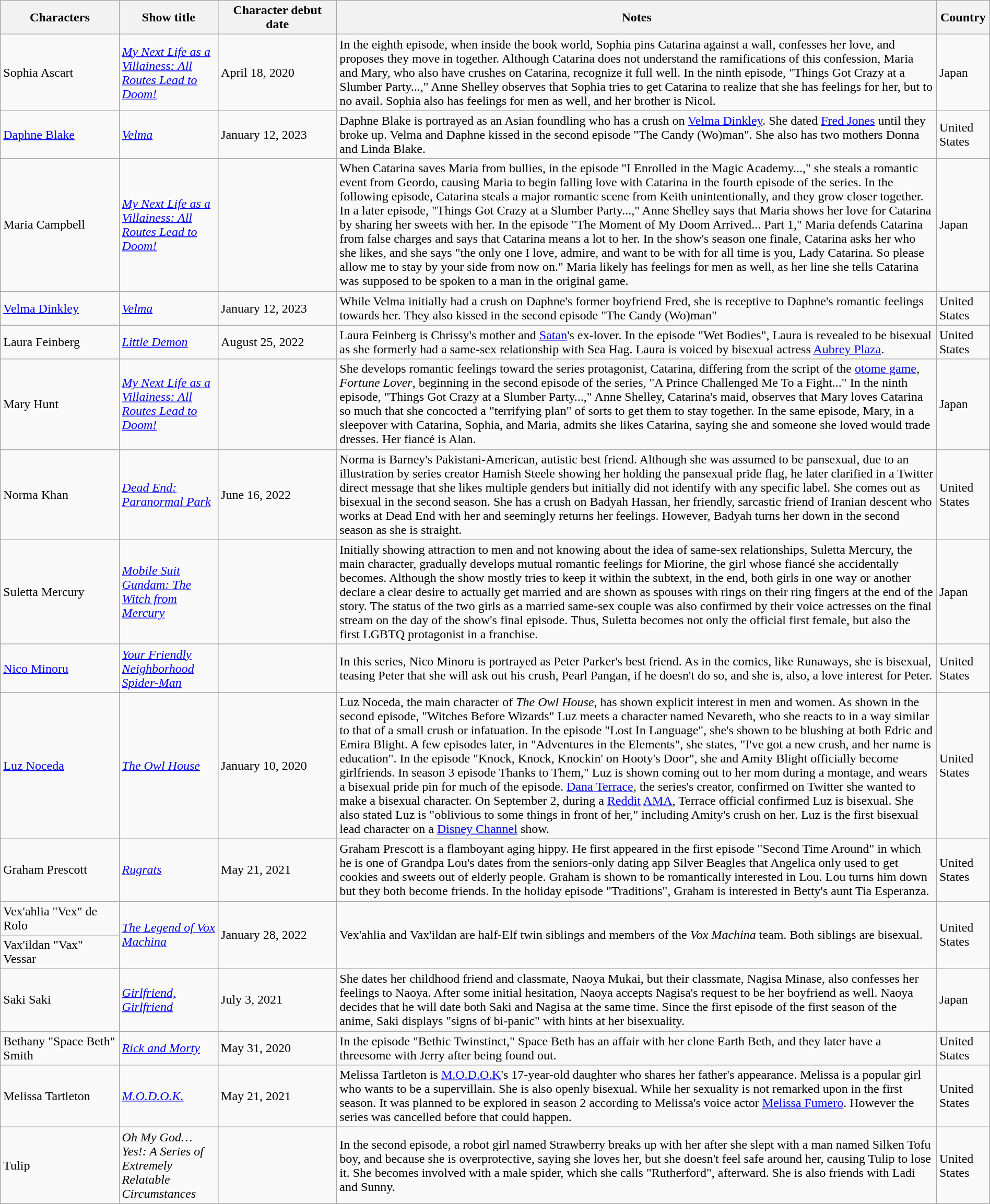<table class="wikitable sortable collapsible" style="width: 100%">
<tr>
<th scope="col" style="width:12%;">Characters</th>
<th scope="col" style="width:10%;">Show title</th>
<th scope="col" style="width:12%;">Character debut date</th>
<th>Notes</th>
<th>Country</th>
</tr>
<tr>
<td>Sophia Ascart</td>
<td><em><a href='#'>My Next Life as a Villainess: All Routes Lead to Doom!</a></em></td>
<td>April 18, 2020</td>
<td>In the eighth episode, when inside the book world, Sophia pins Catarina against a wall, confesses her love, and proposes they move in together. Although Catarina does not understand the ramifications of this confession, Maria and Mary, who also have crushes on Catarina, recognize it full well. In the ninth episode, "Things Got Crazy at a Slumber Party...," Anne Shelley observes that Sophia tries to get Catarina to realize that she has feelings for her, but to no avail. Sophia also has feelings for men as well, and her brother is Nicol.</td>
<td>Japan</td>
</tr>
<tr>
<td><a href='#'>Daphne Blake</a></td>
<td><em><a href='#'>Velma</a></em></td>
<td>January 12, 2023</td>
<td>Daphne Blake is portrayed as an Asian foundling who has a crush on <a href='#'>Velma Dinkley</a>. She dated <a href='#'>Fred Jones</a> until they broke up. Velma and Daphne kissed in the second episode "The Candy (Wo)man". She also has two mothers Donna and Linda Blake.</td>
<td>United States</td>
</tr>
<tr>
<td>Maria Campbell</td>
<td><em><a href='#'>My Next Life as a Villainess: All Routes Lead to Doom!</a></em></td>
<td></td>
<td>When Catarina saves Maria from bullies, in the episode "I Enrolled in the Magic Academy...," she steals a romantic event from Geordo, causing Maria to begin falling love with Catarina in the fourth episode of the series. In the following episode, Catarina steals a major romantic scene from Keith unintentionally, and they grow closer together. In a later episode, "Things Got Crazy at a Slumber Party...," Anne Shelley says that Maria shows her love for Catarina by sharing her sweets with her. In the episode "The Moment of My Doom Arrived... Part 1," Maria defends Catarina from false charges and says that Catarina means a lot to her. In the show's season one finale, Catarina asks her who she likes, and she says "the only one I love, admire, and want to be with for all time is you, Lady Catarina. So please allow me to stay by your side from now on." Maria likely has feelings for men as well, as her line she tells Catarina was supposed to be spoken to a man in the original game.</td>
<td>Japan</td>
</tr>
<tr>
<td><a href='#'>Velma Dinkley</a></td>
<td><em><a href='#'>Velma</a></em></td>
<td>January 12, 2023</td>
<td>While Velma initially had a crush on Daphne's former boyfriend Fred, she is receptive to Daphne's romantic feelings towards her. They also kissed in the second episode "The Candy (Wo)man"</td>
<td>United States</td>
</tr>
<tr>
<td>Laura Feinberg</td>
<td><em><a href='#'>Little Demon</a></em></td>
<td>August 25, 2022</td>
<td>Laura Feinberg is Chrissy's mother and <a href='#'>Satan</a>'s ex-lover. In the episode "Wet Bodies", Laura is revealed to be bisexual as she formerly had a same-sex relationship with Sea Hag. Laura is voiced by bisexual actress <a href='#'>Aubrey Plaza</a>.</td>
<td>United States</td>
</tr>
<tr>
<td>Mary Hunt</td>
<td><em><a href='#'>My Next Life as a Villainess: All Routes Lead to Doom!</a></em></td>
<td></td>
<td>She develops romantic feelings toward the series protagonist, Catarina, differing from the script of the <a href='#'>otome game</a>, <em>Fortune Lover</em>, beginning in the second episode of the series, "A Prince Challenged Me To a Fight..." In the ninth episode, "Things Got Crazy at a Slumber Party...," Anne Shelley, Catarina's maid, observes that Mary loves Catarina so much that she concocted a "terrifying plan" of sorts to get them to stay together. In the same episode, Mary, in a sleepover with Catarina, Sophia, and Maria, admits she likes Catarina, saying she and someone she loved would trade dresses. Her fiancé is Alan.</td>
<td>Japan</td>
</tr>
<tr>
<td>Norma Khan</td>
<td><em><a href='#'>Dead End: Paranormal Park</a></em></td>
<td>June 16, 2022</td>
<td>Norma is Barney's Pakistani-American, autistic best friend. Although she was assumed to be pansexual, due to an illustration by series creator Hamish Steele showing her holding the pansexual pride flag, he later clarified in a Twitter direct message that she likes multiple genders but initially did not identify with any specific label. She comes out as bisexual in the second season. She has a crush on Badyah Hassan, her friendly, sarcastic friend of Iranian descent who works at Dead End with her and seemingly returns her feelings. However, Badyah turns her down in the second season as she is straight.</td>
<td>United States</td>
</tr>
<tr>
<td>Suletta Mercury</td>
<td><em><a href='#'>Mobile Suit Gundam: The Witch from Mercury</a></em></td>
<td></td>
<td>Initially showing attraction to men and not knowing about the idea of same-sex relationships, Suletta Mercury, the main character, gradually develops mutual romantic feelings for Miorine, the girl whose fiancé she accidentally becomes. Although the show mostly tries to keep it within the subtext, in the end, both girls in one way or another declare a clear desire to actually get married and are shown as spouses with rings on their ring fingers at the end of the story. The status of the two girls as a married same-sex couple was also confirmed by their voice actresses on the final stream on the day of the show's final episode. Thus, Suletta becomes not only the official first female, but also the first LGBTQ protagonist in a franchise.</td>
<td>Japan</td>
</tr>
<tr>
<td><a href='#'>Nico Minoru</a></td>
<td><em><a href='#'>Your Friendly Neighborhood Spider-Man</a></em></td>
<td></td>
<td>In this series, Nico Minoru is portrayed as Peter Parker's best friend. As in the comics, like Runaways, she is bisexual, teasing Peter that she will ask out his crush, Pearl Pangan, if he doesn't do so, and she is, also, a love interest for Peter.</td>
<td>United States</td>
</tr>
<tr>
<td><a href='#'>Luz Noceda</a></td>
<td><em><a href='#'>The Owl House</a></em></td>
<td>January 10, 2020</td>
<td>Luz Noceda, the main character of <em>The Owl House,</em> has shown explicit interest in men and women. As shown in the second episode, "Witches Before Wizards" Luz meets a character named Nevareth, who she reacts to in a way similar to that of a small crush or infatuation. In the episode "Lost In Language", she's shown to be blushing at both Edric and Emira Blight. A few episodes later, in "Adventures in the Elements", she states, "I've got a new crush, and her name is education". In the episode "Knock, Knock, Knockin' on Hooty's Door", she and Amity Blight officially become girlfriends. In season 3 episode Thanks to Them," Luz is shown coming out to her mom during a montage, and wears a bisexual pride pin for much of the episode. <a href='#'>Dana Terrace</a>, the series's creator, confirmed on Twitter she wanted to make a bisexual character. On September 2, during a <a href='#'>Reddit</a> <a href='#'>AMA</a>, Terrace official confirmed Luz is bisexual. She also stated Luz is "oblivious to some things in front of her," including Amity's crush on her. Luz is the first bisexual lead character on a <a href='#'>Disney Channel</a> show.</td>
<td>United States</td>
</tr>
<tr>
<td>Graham Prescott</td>
<td><em><a href='#'>Rugrats</a></em></td>
<td>May 21, 2021</td>
<td>Graham Prescott is a flamboyant aging hippy. He first appeared in the first episode "Second Time Around" in which he is one of Grandpa Lou's dates from the seniors-only dating app Silver Beagles that Angelica only used to get cookies and sweets out of elderly people. Graham is shown to be romantically interested in Lou. Lou turns him down but they both become friends. In the holiday episode "Traditions", Graham is interested in Betty's aunt Tia Esperanza.</td>
<td>United States</td>
</tr>
<tr>
<td>Vex'ahlia "Vex" de Rolo</td>
<td rowspan="2"><em><a href='#'>The Legend of Vox Machina</a></em></td>
<td rowspan="2">January 28, 2022</td>
<td rowspan="2">Vex'ahlia and Vax'ildan are half-Elf twin siblings and members of the <em>Vox Machina</em> team. Both siblings are bisexual.</td>
<td rowspan="2">United States</td>
</tr>
<tr>
<td>Vax'ildan "Vax" Vessar</td>
</tr>
<tr>
<td>Saki Saki</td>
<td><em><a href='#'>Girlfriend, Girlfriend</a></em></td>
<td>July 3, 2021</td>
<td>She dates her childhood friend and classmate, Naoya Mukai, but their classmate, Nagisa Minase, also confesses her feelings to Naoya. After some initial hesitation, Naoya accepts Nagisa's request to be her boyfriend as well. Naoya decides that he will date both Saki and Nagisa at the same time. Since the first episode of the first season of the anime, Saki displays "signs of bi-panic" with hints at her bisexuality.</td>
<td>Japan</td>
</tr>
<tr>
<td>Bethany "Space Beth" Smith</td>
<td><em><a href='#'>Rick and Morty</a></em></td>
<td>May 31, 2020</td>
<td>In the episode "Bethic Twinstinct," Space Beth has an affair with her clone Earth Beth, and they later have a threesome with Jerry after being found out.</td>
<td>United States</td>
</tr>
<tr>
<td>Melissa Tartleton</td>
<td><em><a href='#'>M.O.D.O.K.</a></em></td>
<td>May 21, 2021</td>
<td>Melissa Tartleton is <a href='#'>M.O.D.O.K</a>'s 17-year-old daughter who shares her father's appearance. Melissa is a popular girl who wants to be a supervillain. She is also openly bisexual. While her sexuality is not remarked upon in the first season. It was planned to be explored in season 2 according to Melissa's voice actor <a href='#'>Melissa Fumero</a>. However the series was cancelled before that could happen.</td>
<td>United States</td>
</tr>
<tr>
<td>Tulip</td>
<td><em>Oh My God…Yes!: A Series of Extremely Relatable Circumstances</em></td>
<td></td>
<td>In the second episode, a robot girl named Strawberry breaks up with her after she slept with a man named Silken Tofu boy, and because she is overprotective, saying she loves her, but she doesn't feel safe around her, causing Tulip to lose it. She becomes involved with a male spider, which she calls "Rutherford", afterward. She is also friends with Ladi and Sunny.</td>
<td>United States</td>
</tr>
</table>
